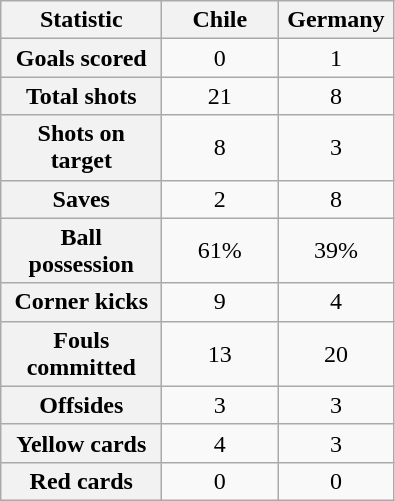<table class="wikitable plainrowheaders" style="text-align:center">
<tr>
<th scope="col" style="width:100px">Statistic</th>
<th scope="col" style="width:70px">Chile</th>
<th scope="col" style="width:70px">Germany</th>
</tr>
<tr>
<th scope=row>Goals scored</th>
<td>0</td>
<td>1</td>
</tr>
<tr>
<th scope=row>Total shots</th>
<td>21</td>
<td>8</td>
</tr>
<tr>
<th scope=row>Shots on target</th>
<td>8</td>
<td>3</td>
</tr>
<tr>
<th scope=row>Saves</th>
<td>2</td>
<td>8</td>
</tr>
<tr>
<th scope=row>Ball possession</th>
<td>61%</td>
<td>39%</td>
</tr>
<tr>
<th scope=row>Corner kicks</th>
<td>9</td>
<td>4</td>
</tr>
<tr>
<th scope=row>Fouls committed</th>
<td>13</td>
<td>20</td>
</tr>
<tr>
<th scope=row>Offsides</th>
<td>3</td>
<td>3</td>
</tr>
<tr>
<th scope=row>Yellow cards</th>
<td>4</td>
<td>3</td>
</tr>
<tr>
<th scope=row>Red cards</th>
<td>0</td>
<td>0</td>
</tr>
</table>
